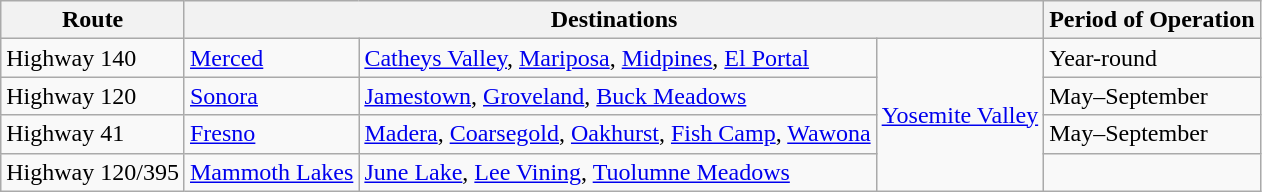<table class="wikitable">
<tr>
<th>Route</th>
<th colspan="3">Destinations</th>
<th>Period of Operation</th>
</tr>
<tr>
<td>Highway 140</td>
<td><a href='#'>Merced</a></td>
<td><a href='#'>Catheys Valley</a>, <a href='#'>Mariposa</a>, <a href='#'>Midpines</a>, <a href='#'>El Portal</a></td>
<td rowspan="4"><a href='#'>Yosemite Valley</a></td>
<td>Year-round</td>
</tr>
<tr>
<td>Highway 120</td>
<td><a href='#'>Sonora</a></td>
<td><a href='#'>Jamestown</a>, <a href='#'>Groveland</a>, <a href='#'>Buck Meadows</a></td>
<td>May–September</td>
</tr>
<tr>
<td>Highway 41</td>
<td><a href='#'>Fresno</a></td>
<td><a href='#'>Madera</a>, <a href='#'>Coarsegold</a>, <a href='#'>Oakhurst</a>, <a href='#'>Fish Camp</a>, <a href='#'>Wawona</a></td>
<td>May–September</td>
</tr>
<tr>
<td>Highway 120/395</td>
<td><a href='#'>Mammoth Lakes</a></td>
<td><a href='#'>June Lake</a>, <a href='#'>Lee Vining</a>, <a href='#'>Tuolumne Meadows</a></td>
<td></td>
</tr>
</table>
